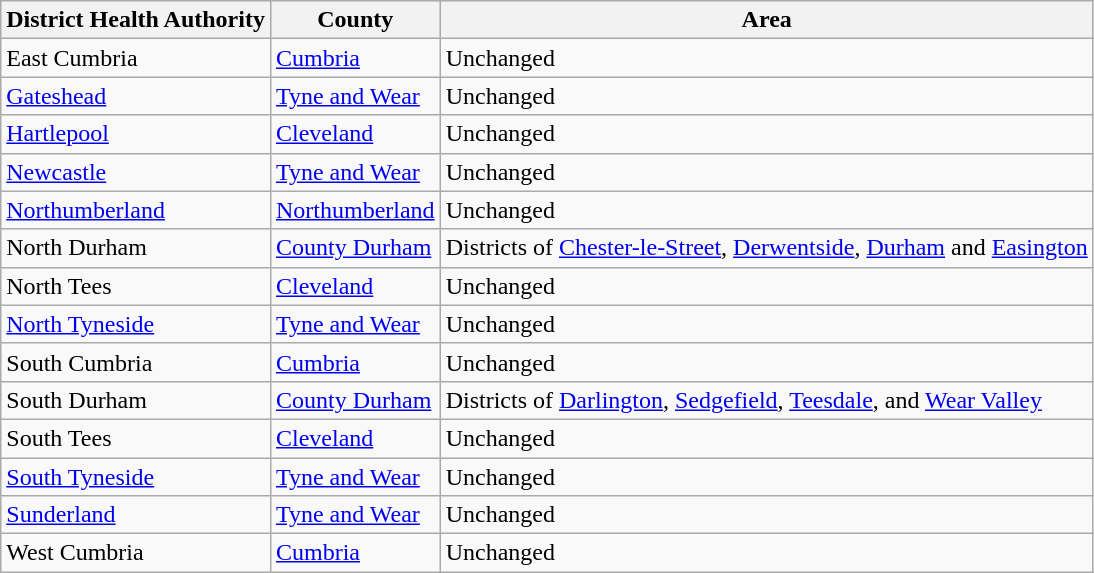<table class="wikitable">
<tr>
<th>District Health Authority</th>
<th>County</th>
<th>Area</th>
</tr>
<tr>
<td>East Cumbria</td>
<td><a href='#'>Cumbria</a></td>
<td>Unchanged</td>
</tr>
<tr>
<td><a href='#'>Gateshead</a></td>
<td><a href='#'>Tyne and Wear</a></td>
<td>Unchanged</td>
</tr>
<tr>
<td><a href='#'>Hartlepool</a></td>
<td><a href='#'>Cleveland</a></td>
<td>Unchanged</td>
</tr>
<tr>
<td><a href='#'>Newcastle</a></td>
<td><a href='#'>Tyne and Wear</a></td>
<td>Unchanged</td>
</tr>
<tr>
<td><a href='#'>Northumberland</a></td>
<td><a href='#'>Northumberland</a></td>
<td>Unchanged</td>
</tr>
<tr>
<td>North Durham</td>
<td><a href='#'>County Durham</a></td>
<td>Districts of <a href='#'>Chester-le-Street</a>, <a href='#'>Derwentside</a>, <a href='#'>Durham</a> and <a href='#'>Easington</a></td>
</tr>
<tr>
<td>North Tees</td>
<td><a href='#'>Cleveland</a></td>
<td>Unchanged</td>
</tr>
<tr>
<td><a href='#'>North Tyneside</a></td>
<td><a href='#'>Tyne and Wear</a></td>
<td>Unchanged</td>
</tr>
<tr>
<td>South Cumbria</td>
<td><a href='#'>Cumbria</a></td>
<td>Unchanged</td>
</tr>
<tr>
<td>South Durham</td>
<td><a href='#'>County Durham</a></td>
<td>Districts of <a href='#'>Darlington</a>, <a href='#'>Sedgefield</a>, <a href='#'>Teesdale</a>, and <a href='#'>Wear Valley</a></td>
</tr>
<tr>
<td>South Tees</td>
<td><a href='#'>Cleveland</a></td>
<td>Unchanged</td>
</tr>
<tr>
<td><a href='#'>South Tyneside</a></td>
<td><a href='#'>Tyne and Wear</a></td>
<td>Unchanged</td>
</tr>
<tr>
<td><a href='#'>Sunderland</a></td>
<td><a href='#'>Tyne and Wear</a></td>
<td>Unchanged</td>
</tr>
<tr>
<td>West Cumbria</td>
<td><a href='#'>Cumbria</a></td>
<td>Unchanged</td>
</tr>
</table>
